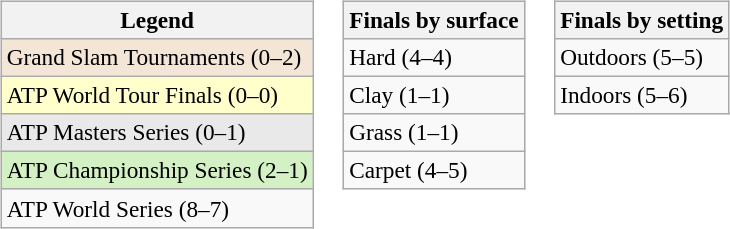<table>
<tr valign=top>
<td><br><table class=wikitable style=font-size:97%>
<tr>
<th>Legend</th>
</tr>
<tr style="background:#f3e6d7;">
<td>Grand Slam Tournaments (0–2)</td>
</tr>
<tr style="background:#ffc;">
<td>ATP World Tour Finals (0–0)</td>
</tr>
<tr style="background:#e9e9e9;">
<td>ATP Masters Series (0–1)</td>
</tr>
<tr style="background:#d4f1c5;">
<td>ATP Championship Series (2–1)</td>
</tr>
<tr>
<td>ATP World Series (8–7)</td>
</tr>
</table>
</td>
<td><br><table class=wikitable style=font-size:97%>
<tr>
<th>Finals by surface</th>
</tr>
<tr>
<td>Hard (4–4)</td>
</tr>
<tr>
<td>Clay (1–1)</td>
</tr>
<tr>
<td>Grass (1–1)</td>
</tr>
<tr>
<td>Carpet (4–5)</td>
</tr>
</table>
</td>
<td><br><table class=wikitable style=font-size:97%>
<tr>
<th>Finals by setting</th>
</tr>
<tr>
<td>Outdoors (5–5)</td>
</tr>
<tr>
<td>Indoors (5–6)</td>
</tr>
</table>
</td>
</tr>
</table>
